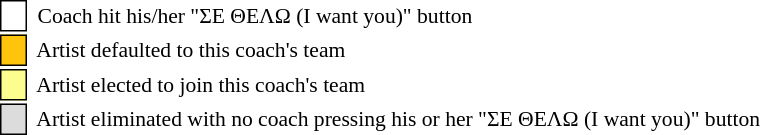<table class="toccolours" style="font-size: 90%; white-space: nowrap;">
<tr>
<td style="background-color:white; border: 1px solid black;"> <strong></strong> </td>
<td> Coach hit his/her "ΣΕ ΘΕΛΩ (I want you)" button</td>
</tr>
<tr>
<td style="background-color:#FFC40C; border: 1px solid black">    </td>
<td> Artist defaulted to this coach's team</td>
</tr>
<tr>
<td style="background-color:#fdfc8f; border: 1px solid black;">    </td>
<td style="padding-right: 8px"> Artist elected to join this coach's team</td>
</tr>
<tr>
<td style="background-color:#DCDCDC; border: 1px solid black">    </td>
<td> Artist eliminated with no coach pressing his or her "ΣΕ ΘΕΛΩ (I want you)" button</td>
</tr>
<tr>
</tr>
</table>
